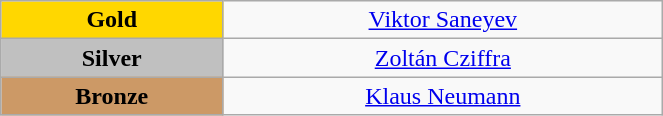<table class="wikitable" style="text-align:center; " width="35%">
<tr>
<td bgcolor="gold"><strong>Gold</strong></td>
<td><a href='#'>Viktor Saneyev</a><br>  <small><em></em></small></td>
</tr>
<tr>
<td bgcolor="silver"><strong>Silver</strong></td>
<td><a href='#'>Zoltán Cziffra</a><br>  <small><em></em></small></td>
</tr>
<tr>
<td bgcolor="CC9966"><strong>Bronze</strong></td>
<td><a href='#'>Klaus Neumann</a><br>  <small><em></em></small></td>
</tr>
</table>
